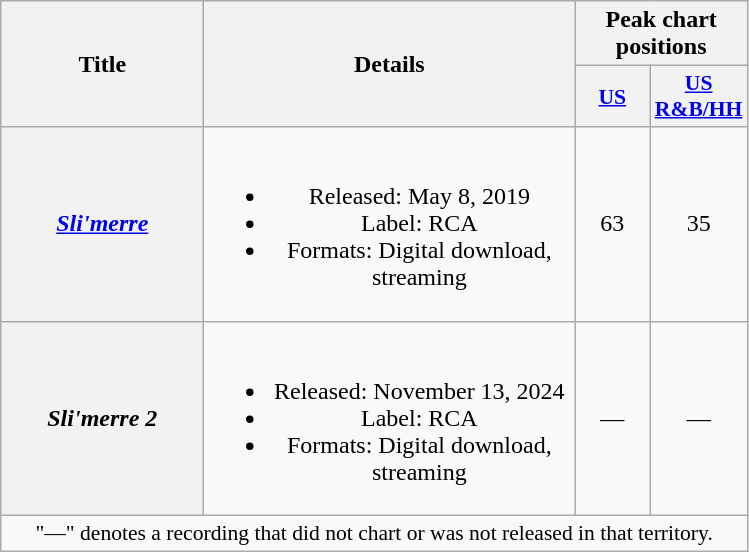<table class="wikitable plainrowheaders" style="text-align:center;">
<tr>
<th scope="col" rowspan="2" style="width:8em;">Title</th>
<th scope="col" rowspan="2" style="width:15em;">Details</th>
<th scope="col" colspan="2">Peak chart positions</th>
</tr>
<tr>
<th scope="col" style="width:3em;font-size:90%;"><a href='#'>US</a><br></th>
<th scope="col" style="width:3em;font-size:90%;"><a href='#'>US<br>R&B/HH</a><br></th>
</tr>
<tr>
<th scope="row"><em><a href='#'>Sli'merre</a></em><br></th>
<td><br><ul><li>Released: May 8, 2019</li><li>Label: RCA</li><li>Formats: Digital download, streaming</li></ul></td>
<td>63</td>
<td>35</td>
</tr>
<tr>
<th scope="row"><em>Sli'merre 2</em><br></th>
<td><br><ul><li>Released: November 13, 2024</li><li>Label: RCA</li><li>Formats: Digital download, streaming</li></ul></td>
<td>—</td>
<td>—</td>
</tr>
<tr>
<td colspan="14" style="font-size:90%">"—" denotes a recording that did not chart or was not released in that territory.</td>
</tr>
</table>
